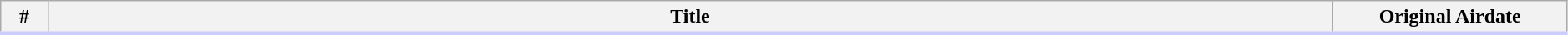<table class="wikitable" width="99%">
<tr style="border-bottom:3px solid #CCF">
<th width="3%">#</th>
<th>Title</th>
<th width="15%">Original Airdate<br>















































</th>
</tr>
</table>
